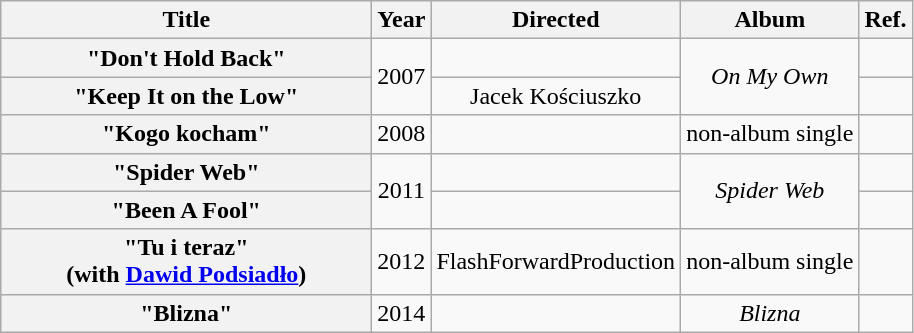<table class="wikitable plainrowheaders" style="text-align:center">
<tr>
<th scope="col" style="width:15em;">Title</th>
<th scope="col">Year</th>
<th scope="col">Directed</th>
<th scope="col">Album</th>
<th scope="col">Ref.</th>
</tr>
<tr>
<th scope="row">"Don't Hold Back"</th>
<td rowspan=2>2007</td>
<td></td>
<td rowspan=2><em>On My Own</em></td>
<td></td>
</tr>
<tr>
<th scope="row">"Keep It on the Low"</th>
<td>Jacek Kościuszko</td>
<td></td>
</tr>
<tr>
<th scope="row">"Kogo kocham"</th>
<td>2008</td>
<td></td>
<td>non-album single</td>
<td></td>
</tr>
<tr>
<th scope="row">"Spider Web"</th>
<td rowspan=2>2011</td>
<td></td>
<td rowspan=2><em>Spider Web</em></td>
<td></td>
</tr>
<tr>
<th scope="row">"Been A Fool"</th>
<td></td>
<td></td>
</tr>
<tr>
<th scope="row">"Tu i teraz"<br>(with <a href='#'>Dawid Podsiadło</a>)</th>
<td>2012</td>
<td>FlashForwardProduction</td>
<td>non-album single</td>
<td></td>
</tr>
<tr>
<th scope="row">"Blizna"</th>
<td>2014</td>
<td></td>
<td><em>Blizna</em></td>
<td></td>
</tr>
</table>
